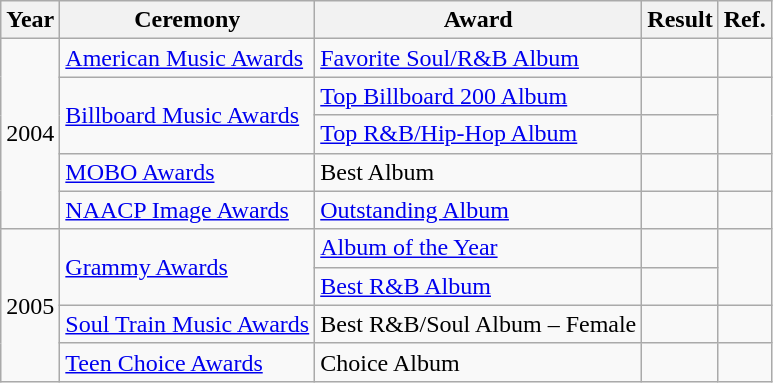<table class="wikitable plainrowheaders">
<tr>
<th scope="col">Year</th>
<th scope="col">Ceremony</th>
<th scope="col">Award</th>
<th scope="col">Result</th>
<th scope="col">Ref.</th>
</tr>
<tr>
<td rowspan=5>2004</td>
<td><a href='#'>American Music Awards</a></td>
<td><a href='#'>Favorite Soul/R&B Album</a></td>
<td></td>
<td align="center"></td>
</tr>
<tr>
<td rowspan=2><a href='#'>Billboard Music Awards</a></td>
<td><a href='#'>Top Billboard 200 Album</a></td>
<td></td>
<td rowspan=2 align="center"></td>
</tr>
<tr>
<td><a href='#'>Top R&B/Hip-Hop Album</a></td>
<td></td>
</tr>
<tr>
<td><a href='#'>MOBO Awards</a></td>
<td>Best Album</td>
<td></td>
<td align="center"></td>
</tr>
<tr>
<td><a href='#'>NAACP Image Awards</a></td>
<td><a href='#'>Outstanding Album</a></td>
<td></td>
<td align="center"></td>
</tr>
<tr>
<td rowspan=4>2005</td>
<td rowspan=2><a href='#'>Grammy Awards</a></td>
<td><a href='#'>Album of the Year</a></td>
<td></td>
<td rowspan=2 align="center"></td>
</tr>
<tr>
<td><a href='#'>Best R&B Album</a></td>
<td></td>
</tr>
<tr>
<td><a href='#'>Soul Train Music Awards</a></td>
<td>Best R&B/Soul Album – Female</td>
<td></td>
<td align="center"></td>
</tr>
<tr>
<td><a href='#'>Teen Choice Awards</a></td>
<td>Choice Album</td>
<td></td>
<td align="center"></td>
</tr>
</table>
